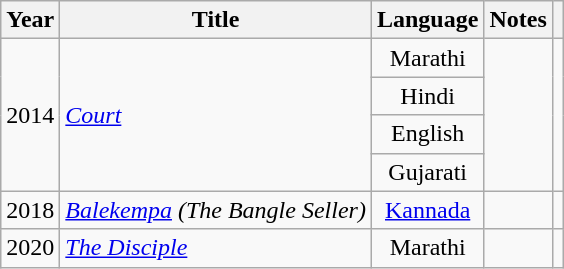<table class="wikitable plainrowheaders sortable" style="margin-right: 0;">
<tr>
<th scope="col">Year</th>
<th scope="col">Title</th>
<th>Language</th>
<th scope="col" class="unsortable">Notes</th>
<th scope="col" class="unsortable"></th>
</tr>
<tr>
<td style="text-align: center;"  rowspan="4">2014</td>
<td rowspan="4"><em><a href='#'>Court</a></em></td>
<td style="text-align: center;">Marathi</td>
<td rowspan="4"></td>
<td rowspan="4"></td>
</tr>
<tr>
<td style="text-align: center;">Hindi</td>
</tr>
<tr>
<td style="text-align: center;">English</td>
</tr>
<tr>
<td style="text-align: center;">Gujarati</td>
</tr>
<tr>
<td style="text-align: center;">2018</td>
<td><em><a href='#'>Balekempa</a> (The Bangle Seller)</em></td>
<td style="text-align: center;"><a href='#'>Kannada</a></td>
<td></td>
<td></td>
</tr>
<tr>
<td style="text-align: center;">2020</td>
<td><a href='#'><em>The Disciple</em></a></td>
<td style="text-align: center;">Marathi</td>
<td></td>
<td></td>
</tr>
</table>
